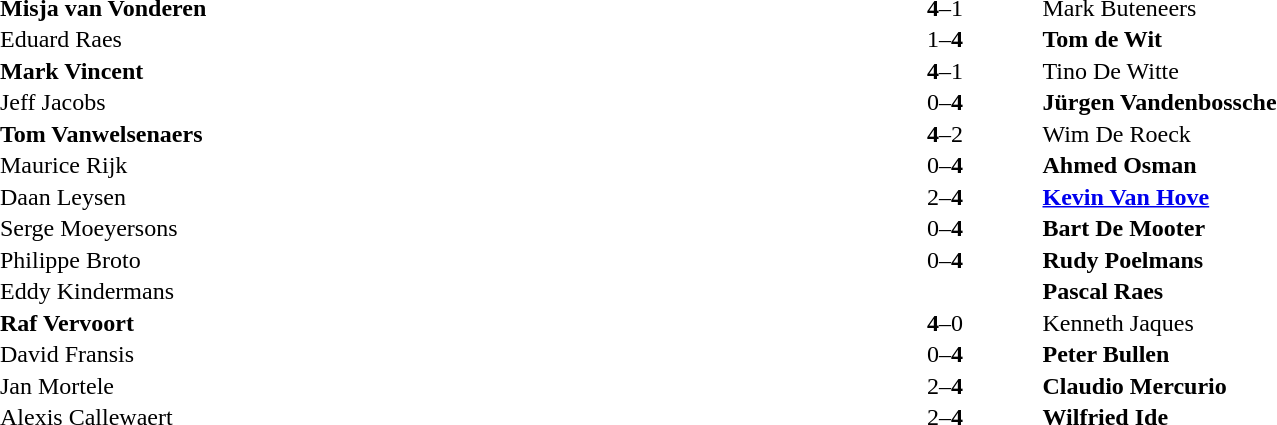<table width="100%" cellspacing="1">
<tr>
<th width=45%></th>
<th width=10%></th>
<th width=45%></th>
</tr>
<tr>
<td> <strong>Misja van Vonderen</strong></td>
<td align="center"><strong>4</strong>–1</td>
<td> Mark Buteneers</td>
</tr>
<tr>
<td> Eduard Raes</td>
<td align="center">1–<strong>4</strong></td>
<td> <strong>Tom de Wit</strong></td>
</tr>
<tr>
<td> <strong>Mark Vincent</strong></td>
<td align="center"><strong>4</strong>–1</td>
<td> Tino De Witte</td>
</tr>
<tr>
<td> Jeff Jacobs</td>
<td align="center">0–<strong>4</strong></td>
<td> <strong>Jürgen Vandenbossche</strong></td>
</tr>
<tr>
<td> <strong>Tom Vanwelsenaers</strong></td>
<td align="center"><strong>4</strong>–2</td>
<td> Wim De Roeck</td>
</tr>
<tr>
<td> Maurice Rijk</td>
<td align="center">0–<strong>4</strong></td>
<td> <strong>Ahmed Osman</strong></td>
</tr>
<tr>
<td> Daan Leysen</td>
<td align="center">2–<strong>4</strong></td>
<td> <strong><a href='#'>Kevin Van Hove</a></strong></td>
</tr>
<tr>
<td> Serge Moeyersons</td>
<td align="center">0–<strong>4</strong></td>
<td> <strong>Bart De Mooter</strong></td>
</tr>
<tr>
<td> Philippe Broto</td>
<td align="center">0–<strong>4</strong></td>
<td> <strong>Rudy Poelmans</strong></td>
</tr>
<tr>
<td> Eddy Kindermans</td>
<td align="center"></td>
<td> <strong>Pascal Raes</strong></td>
</tr>
<tr>
<td> <strong>Raf Vervoort</strong></td>
<td align="center"><strong>4</strong>–0</td>
<td> Kenneth Jaques</td>
</tr>
<tr>
<td> David Fransis</td>
<td align="center">0–<strong>4</strong></td>
<td> <strong>Peter Bullen</strong></td>
</tr>
<tr>
<td> Jan Mortele</td>
<td align="center">2–<strong>4</strong></td>
<td> <strong>Claudio Mercurio</strong></td>
</tr>
<tr>
<td> Alexis Callewaert</td>
<td align="center">2–<strong>4</strong></td>
<td> <strong>Wilfried Ide</strong></td>
</tr>
</table>
